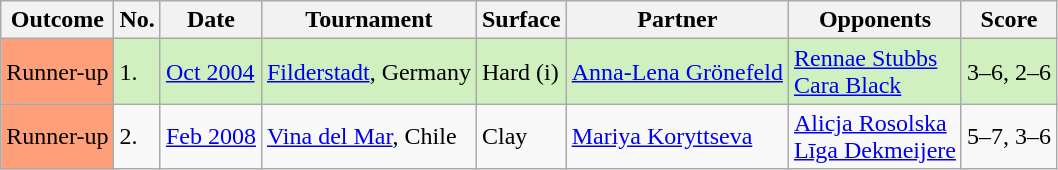<table class="sortable wikitable">
<tr>
<th>Outcome</th>
<th>No.</th>
<th>Date</th>
<th>Tournament</th>
<th>Surface</th>
<th>Partner</th>
<th>Opponents</th>
<th>Score</th>
</tr>
<tr bgcolor="#d0f0c0">
<td bgcolor=FFA07A>Runner-up</td>
<td>1.</td>
<td><a href='#'>Oct 2004</a></td>
<td><a href='#'>Filderstadt</a>, Germany</td>
<td>Hard (i)</td>
<td> <a href='#'>Anna-Lena Grönefeld</a></td>
<td> <a href='#'>Rennae Stubbs</a> <br>  <a href='#'>Cara Black</a></td>
<td>3–6, 2–6</td>
</tr>
<tr>
<td bgcolor=FFA07A>Runner-up</td>
<td>2.</td>
<td><a href='#'>Feb 2008</a></td>
<td><a href='#'>Vina del Mar</a>, Chile</td>
<td>Clay</td>
<td> <a href='#'>Mariya Koryttseva</a></td>
<td> <a href='#'>Alicja Rosolska</a> <br>  <a href='#'>Līga Dekmeijere</a></td>
<td>5–7, 3–6</td>
</tr>
</table>
